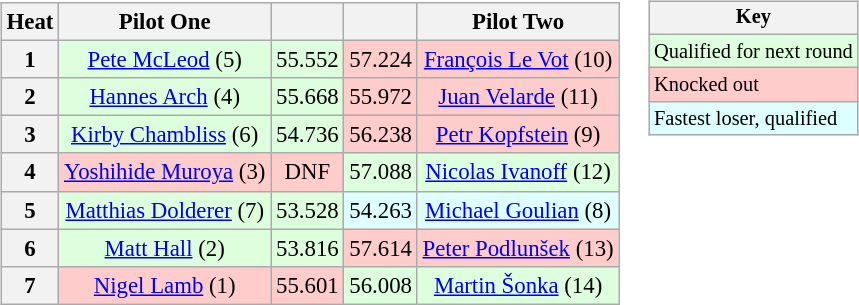<table>
<tr>
<td><br><table class="wikitable" style="font-size:95%; text-align:center">
<tr>
<th>Heat</th>
<th>Pilot One</th>
<th></th>
<th></th>
<th>Pilot Two</th>
</tr>
<tr>
<th>1</th>
<td style="background:#ddffdd;"> <a href='#'>Pete McLeod</a> (5)</td>
<td style="background:#ddffdd;">55.552</td>
<td style="background:#ffcccc;">57.224</td>
<td style="background:#ffcccc;"> <a href='#'>François Le Vot</a> (10)</td>
</tr>
<tr>
<th>2</th>
<td style="background:#ddffdd;"> <a href='#'>Hannes Arch</a> (4)</td>
<td style="background:#ddffdd;">55.668</td>
<td style="background:#ffcccc;">55.972</td>
<td style="background:#ffcccc;"> <a href='#'>Juan Velarde</a> (11)</td>
</tr>
<tr>
<th>3</th>
<td style="background:#ddffdd;"> <a href='#'>Kirby Chambliss</a> (6)</td>
<td style="background:#ddffdd;">54.736</td>
<td style="background:#ffcccc;">56.238</td>
<td style="background:#ffcccc;"> <a href='#'>Petr Kopfstein</a> (9)</td>
</tr>
<tr>
<th>4</th>
<td style="background:#ffcccc;"> <a href='#'>Yoshihide Muroya</a> (3)</td>
<td style="background:#ffcccc;">DNF</td>
<td style="background:#ddffdd;">57.088</td>
<td style="background:#ddffdd;"> <a href='#'>Nicolas Ivanoff</a> (12)</td>
</tr>
<tr>
<th>5</th>
<td style="background:#ddffdd;"> <a href='#'>Matthias Dolderer</a> (7)</td>
<td style="background:#ddffdd;">53.528</td>
<td style="background:#ddffff;">54.263</td>
<td style="background:#ddffff;"> <a href='#'>Michael Goulian</a> (8)</td>
</tr>
<tr>
<th>6</th>
<td style="background:#ddffdd;"> <a href='#'>Matt Hall</a> (2)</td>
<td style="background:#ddffdd;">53.816</td>
<td style="background:#ffcccc;">57.614</td>
<td style="background:#ffcccc;"> <a href='#'>Peter Podlunšek</a> (13)</td>
</tr>
<tr>
<th>7</th>
<td style="background:#ffcccc;"> <a href='#'>Nigel Lamb</a> (1)</td>
<td style="background:#ffcccc;">55.601</td>
<td style="background:#ddffdd;">56.008</td>
<td style="background:#ddffdd;"> <a href='#'>Martin Šonka</a> (14)</td>
</tr>
</table>
</td>
<td valign="top"><br><table class="wikitable" style="font-size: 85%;">
<tr>
<th colspan=2>Key</th>
</tr>
<tr style="background:#ddffdd;">
<td>Qualified for next round</td>
</tr>
<tr style="background:#ffcccc;">
<td>Knocked out</td>
</tr>
<tr style="background:#ddffff;">
<td>Fastest loser, qualified</td>
</tr>
</table>
</td>
</tr>
</table>
